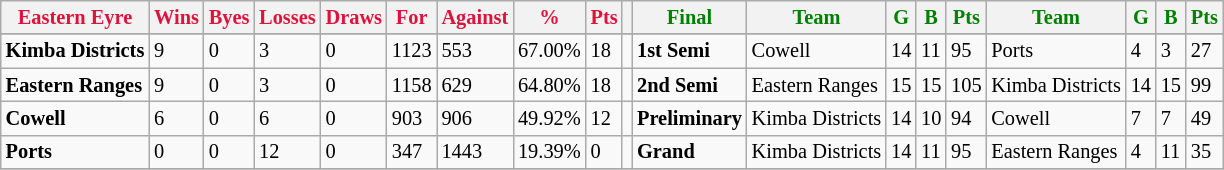<table style="font-size: 85%; text-align: left;" class="wikitable">
<tr>
<th style="color:crimson">Eastern Eyre</th>
<th style="color:crimson">Wins</th>
<th style="color:crimson">Byes</th>
<th style="color:crimson">Losses</th>
<th style="color:crimson">Draws</th>
<th style="color:crimson">For</th>
<th style="color:crimson">Against</th>
<th style="color:crimson">%</th>
<th style="color:crimson">Pts</th>
<th></th>
<th style="color:green">Final</th>
<th style="color:green">Team</th>
<th style="color:green">G</th>
<th style="color:green">B</th>
<th style="color:green">Pts</th>
<th style="color:green">Team</th>
<th style="color:green">G</th>
<th style="color:green">B</th>
<th style="color:green">Pts</th>
</tr>
<tr>
</tr>
<tr>
</tr>
<tr>
<td><strong>	Kimba Districts	</strong></td>
<td>9</td>
<td>0</td>
<td>3</td>
<td>0</td>
<td>1123</td>
<td>553</td>
<td>67.00%</td>
<td>18</td>
<td></td>
<td><strong>1st Semi</strong></td>
<td>Cowell</td>
<td>14</td>
<td>11</td>
<td>95</td>
<td>Ports</td>
<td>4</td>
<td>3</td>
<td>27</td>
</tr>
<tr>
<td><strong>	Eastern Ranges	</strong></td>
<td>9</td>
<td>0</td>
<td>3</td>
<td>0</td>
<td>1158</td>
<td>629</td>
<td>64.80%</td>
<td>18</td>
<td></td>
<td><strong>2nd Semi</strong></td>
<td>Eastern Ranges</td>
<td>15</td>
<td>15</td>
<td>105</td>
<td>Kimba Districts</td>
<td>14</td>
<td>15</td>
<td>99</td>
</tr>
<tr>
<td><strong>	Cowell	</strong></td>
<td>6</td>
<td>0</td>
<td>6</td>
<td>0</td>
<td>903</td>
<td>906</td>
<td>49.92%</td>
<td>12</td>
<td></td>
<td><strong>Preliminary</strong></td>
<td>Kimba Districts</td>
<td>14</td>
<td>10</td>
<td>94</td>
<td>Cowell</td>
<td>7</td>
<td>7</td>
<td>49</td>
</tr>
<tr>
<td><strong>	Ports	</strong></td>
<td>0</td>
<td>0</td>
<td>12</td>
<td>0</td>
<td>347</td>
<td>1443</td>
<td>19.39%</td>
<td>0</td>
<td></td>
<td><strong>Grand</strong></td>
<td>Kimba Districts</td>
<td>14</td>
<td>11</td>
<td>95</td>
<td>Eastern Ranges</td>
<td>4</td>
<td>11</td>
<td>35</td>
</tr>
<tr>
</tr>
</table>
